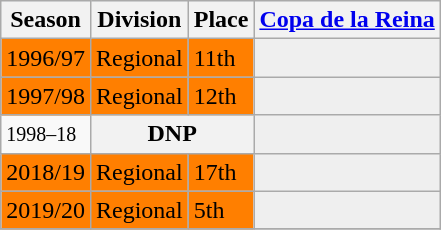<table class="wikitable">
<tr style="background:#f0f6fa;">
<th>Season</th>
<th>Division</th>
<th>Place</th>
<th><a href='#'>Copa de la Reina</a></th>
</tr>
<tr>
<td style="background:#FF7F00;">1996/97</td>
<td style="background:#FF7F00;">Regional</td>
<td style="background:#FF7F00;">11th</td>
<th style="background:#efefef;"></th>
</tr>
<tr>
<td style="background:#FF7F00;">1997/98</td>
<td style="background:#FF7F00;">Regional</td>
<td style="background:#FF7F00;">12th</td>
<th style="background:#efefef;"></th>
</tr>
<tr>
<td><small>1998–18</small></td>
<th colspan="2">DNP</th>
<th style="background:#efefef;"></th>
</tr>
<tr>
<td style="background:#FF7F00;">2018/19</td>
<td style="background:#FF7F00;">Regional</td>
<td style="background:#FF7F00;">17th</td>
<th style="background:#efefef;"></th>
</tr>
<tr>
<td style="background:#FF7F00;">2019/20</td>
<td style="background:#FF7F00;">Regional</td>
<td style="background:#FF7F00;">5th</td>
<th style="background:#efefef;"></th>
</tr>
<tr>
</tr>
</table>
